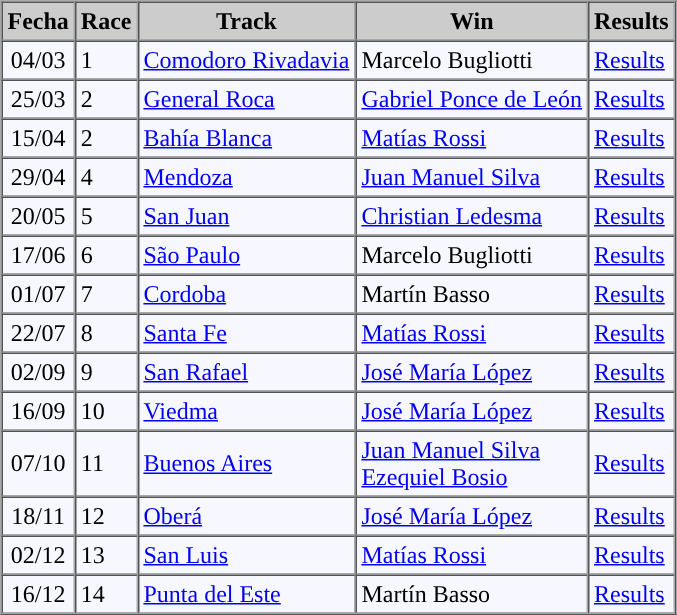<table style="background:#f7f8ff;" cellpadding="3" cellspacing="0" border="1" style="font-size: 95%; border: gray solid 1px; border-collapse: collapse;">
<tr align="center" style="background:#CCCCCC;">
<th>Fecha</th>
<th>Race</th>
<th>Track</th>
<th>Win</th>
<th>Results</th>
</tr>
<tr align="center">
<td>04/03</td>
<td align="left">1</td>
<td align="left"> <a href='#'>Comodoro Rivadavia</a></td>
<td align="left"> Marcelo Bugliotti</td>
<td align="left"><a href='#'>Results</a></td>
</tr>
<tr align="center">
<td>25/03</td>
<td align="left">2</td>
<td align="left"> <a href='#'>General Roca</a></td>
<td align="left"> <a href='#'>Gabriel Ponce de León</a></td>
<td align="left"><a href='#'>Results</a></td>
</tr>
<tr align="center">
<td>15/04</td>
<td align="left">2</td>
<td align="left"> <a href='#'>Bahía Blanca</a></td>
<td align="left"> <a href='#'>Matías Rossi</a></td>
<td align="left"><a href='#'>Results</a></td>
</tr>
<tr align="center">
<td>29/04</td>
<td align="left">4</td>
<td align="left"> <a href='#'>Mendoza</a></td>
<td align="left"> <a href='#'>Juan Manuel Silva</a></td>
<td align="left"><a href='#'>Results</a></td>
</tr>
<tr align="center">
<td>20/05</td>
<td align="left">5</td>
<td align="left"> <a href='#'>San Juan</a></td>
<td align="left"> <a href='#'>Christian Ledesma</a></td>
<td align="left"><a href='#'>Results</a></td>
</tr>
<tr align="center">
<td>17/06</td>
<td align="left">6</td>
<td align="left"> <a href='#'>São Paulo</a></td>
<td align="left"> Marcelo Bugliotti</td>
<td align="left"><a href='#'>Results</a></td>
</tr>
<tr align="center">
<td>01/07</td>
<td align="left">7</td>
<td align="left"> <a href='#'>Cordoba</a></td>
<td align="left"> Martín Basso</td>
<td align="left"><a href='#'>Results</a></td>
</tr>
<tr align="center">
<td>22/07</td>
<td align="left">8</td>
<td align="left"> <a href='#'>Santa Fe</a></td>
<td align="left"> <a href='#'>Matías Rossi</a></td>
<td align="left"><a href='#'>Results</a></td>
</tr>
<tr align="center">
<td>02/09</td>
<td align="left">9</td>
<td align="left"> <a href='#'>San Rafael</a></td>
<td align="left"> <a href='#'>José María López</a></td>
<td align="left"><a href='#'>Results</a></td>
</tr>
<tr align="center">
<td>16/09</td>
<td align="left">10</td>
<td align="left"> <a href='#'>Viedma</a></td>
<td align="left"> <a href='#'>José María López</a></td>
<td align="left"><a href='#'>Results</a></td>
</tr>
<tr align="center">
<td>07/10</td>
<td align="left">11</td>
<td align="left"> <a href='#'>Buenos Aires</a></td>
<td align="left"> <a href='#'>Juan Manuel Silva</a><br> <a href='#'>Ezequiel Bosio</a></td>
<td align="left"><a href='#'>Results</a></td>
</tr>
<tr align="center">
<td>18/11</td>
<td align="left">12</td>
<td align="left"> <a href='#'>Oberá</a></td>
<td align="left"> <a href='#'>José María López</a></td>
<td align="left"><a href='#'>Results</a></td>
</tr>
<tr align="center">
<td>02/12</td>
<td align="left">13</td>
<td align="left"> <a href='#'>San Luis</a></td>
<td align="left"> <a href='#'>Matías Rossi</a></td>
<td align="left"><a href='#'>Results</a></td>
</tr>
<tr align="center">
<td>16/12</td>
<td align="left">14</td>
<td align="left"> <a href='#'>Punta del Este</a></td>
<td align="left"> Martín Basso</td>
<td align="left"><a href='#'>Results</a></td>
</tr>
</table>
